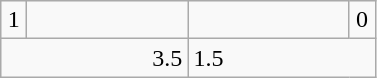<table class=wikitable>
<tr>
<td align=center width=10>1</td>
<td align="center" width="100"></td>
<td align="center" width="100" !></td>
<td align="center" width="10">0</td>
</tr>
<tr>
<td colspan=2 align=right>3.5</td>
<td colspan="2">1.5</td>
</tr>
</table>
